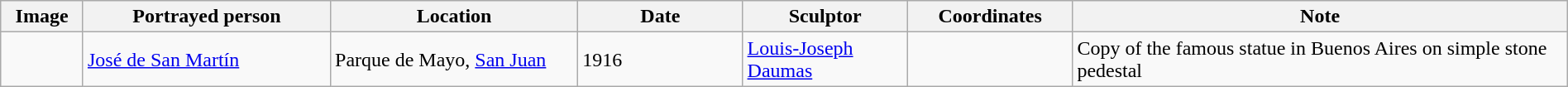<table class="wikitable sortable"  style="width:100%;">
<tr>
<th width="5%" align="left" class="unsortable">Image</th>
<th width="15%" align="left">Portrayed person</th>
<th width="15%" align="left">Location</th>
<th width="10%" align="left">Date</th>
<th width="10%" align="left">Sculptor</th>
<th width="10%" align="left">Coordinates</th>
<th width="30%" align="left">Note</th>
</tr>
<tr>
<td></td>
<td><a href='#'>José de San Martín</a></td>
<td>Parque de Mayo, <a href='#'>San Juan</a></td>
<td>1916</td>
<td><a href='#'>Louis-Joseph Daumas</a></td>
<td></td>
<td>Copy of the famous statue in Buenos Aires on simple stone pedestal</td>
</tr>
</table>
